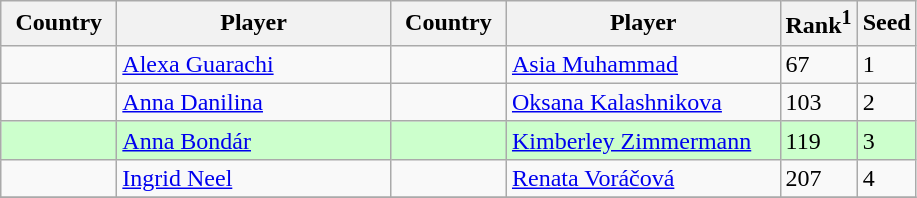<table class="sortable wikitable">
<tr>
<th width="70">Country</th>
<th width="175">Player</th>
<th width="70">Country</th>
<th width="175">Player</th>
<th>Rank<sup>1</sup></th>
<th>Seed</th>
</tr>
<tr>
<td></td>
<td><a href='#'>Alexa Guarachi</a></td>
<td></td>
<td><a href='#'>Asia Muhammad</a></td>
<td>67</td>
<td>1</td>
</tr>
<tr>
<td></td>
<td><a href='#'>Anna Danilina</a></td>
<td></td>
<td><a href='#'>Oksana Kalashnikova</a></td>
<td>103</td>
<td>2</td>
</tr>
<tr style="background:#cfc;">
<td></td>
<td><a href='#'>Anna Bondár</a></td>
<td></td>
<td><a href='#'>Kimberley Zimmermann</a></td>
<td>119</td>
<td>3</td>
</tr>
<tr>
<td></td>
<td><a href='#'>Ingrid Neel</a></td>
<td></td>
<td><a href='#'>Renata Voráčová</a></td>
<td>207</td>
<td>4</td>
</tr>
<tr>
</tr>
</table>
